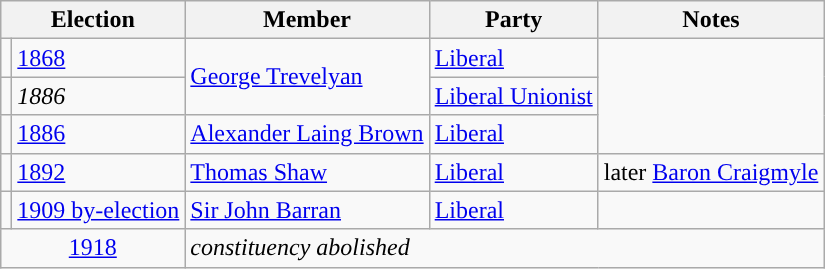<table class="wikitable">
<tr>
<th colspan="2">Election</th>
<th>Member</th>
<th>Party</th>
<th>Notes</th>
</tr>
<tr>
<td style="color:inherit;background-color: "></td>
<td><a href='#'>1868</a></td>
<td rowspan="2"><a href='#'>George Trevelyan</a></td>
<td><a href='#'>Liberal</a></td>
</tr>
<tr>
<td style="color:inherit;background-color: "></td>
<td><em>1886</em></td>
<td><a href='#'>Liberal Unionist</a></td>
</tr>
<tr>
<td style="color:inherit;background-color: "></td>
<td><a href='#'>1886</a></td>
<td><a href='#'>Alexander Laing Brown</a></td>
<td><a href='#'>Liberal</a></td>
</tr>
<tr>
<td style="color:inherit;background-color: "></td>
<td><a href='#'>1892</a></td>
<td><a href='#'>Thomas Shaw</a></td>
<td><a href='#'>Liberal</a></td>
<td>later <a href='#'>Baron Craigmyle</a></td>
</tr>
<tr>
<td style="color:inherit;background-color: "></td>
<td><a href='#'>1909 by-election</a></td>
<td><a href='#'>Sir John Barran</a></td>
<td><a href='#'>Liberal</a></td>
<td></td>
</tr>
<tr>
<td colspan="2" align="center"><a href='#'>1918</a></td>
<td colspan="3"><em>constituency abolished</em></td>
</tr>
</table>
